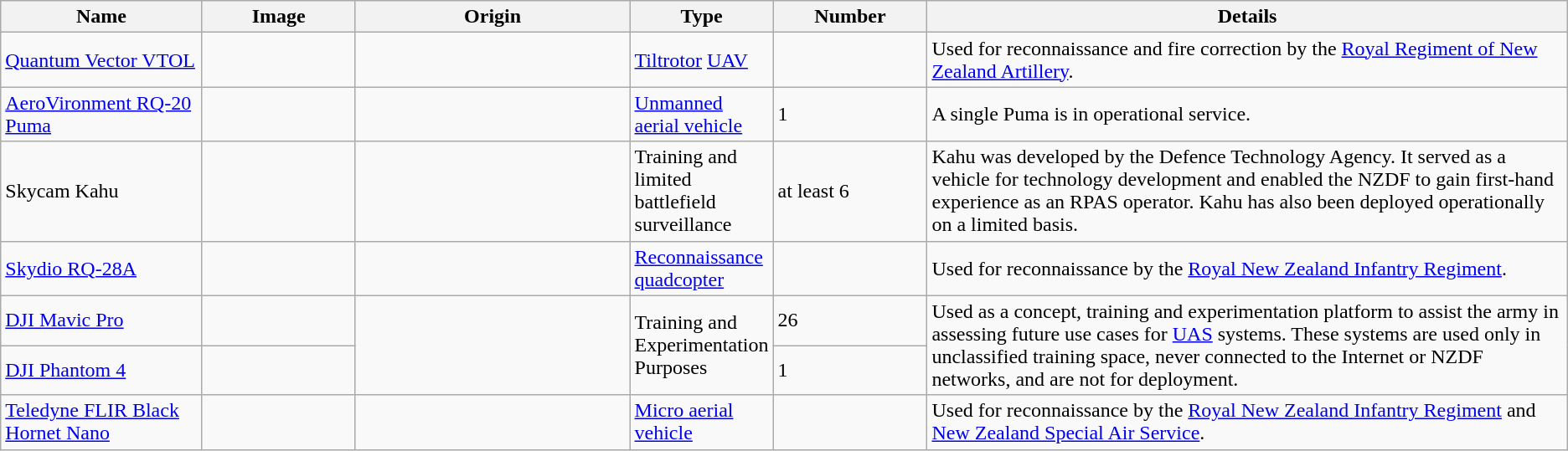<table class="wikitable">
<tr>
<th style="text-align: center; width:13%;">Name</th>
<th style="text-align: center; width:10%;">Image</th>
<th style="text-align: center; width:18%;">Origin</th>
<th style="text-align: center; width:7%;">Type</th>
<th style="text-align: center; width:10%; ">Number</th>
<th style="text-align: center; width:42%;">Details</th>
</tr>
<tr>
<td><a href='#'>Quantum Vector VTOL</a></td>
<td></td>
<td></td>
<td><a href='#'>Tiltrotor</a> <a href='#'>UAV</a></td>
<td></td>
<td>Used for reconnaissance and fire correction by the <a href='#'>Royal Regiment of New Zealand Artillery</a>.</td>
</tr>
<tr>
<td><a href='#'>AeroVironment RQ-20 Puma</a></td>
<td></td>
<td></td>
<td><a href='#'>Unmanned aerial vehicle</a></td>
<td>1</td>
<td>A single Puma is in operational service.</td>
</tr>
<tr>
<td>Skycam Kahu</td>
<td></td>
<td></td>
<td>Training and limited battlefield surveillance</td>
<td>at least 6</td>
<td>Kahu was developed by the Defence Technology Agency. It served as a vehicle for technology development and enabled the NZDF to gain first-hand experience as an RPAS operator. Kahu has also been deployed operationally on a limited basis.</td>
</tr>
<tr>
<td><a href='#'>Skydio RQ-28A</a></td>
<td></td>
<td></td>
<td><a href='#'>Reconnaissance</a> <a href='#'>quadcopter</a></td>
<td></td>
<td>Used for reconnaissance by the <a href='#'>Royal New Zealand Infantry Regiment</a>.</td>
</tr>
<tr>
<td><a href='#'>DJI Mavic Pro</a></td>
<td></td>
<td rowspan="2"></td>
<td rowspan="2">Training and Experimentation Purposes</td>
<td>26</td>
<td rowspan="2">Used as a concept, training and experimentation platform to assist the army in assessing future use cases for <a href='#'>UAS</a> systems. These systems are used only in unclassified training space, never connected to the Internet or NZDF networks, and are not for deployment.</td>
</tr>
<tr>
<td><a href='#'>DJI Phantom 4</a></td>
<td></td>
<td>1</td>
</tr>
<tr>
<td><a href='#'>Teledyne FLIR Black Hornet Nano</a></td>
<td></td>
<td></td>
<td><a href='#'>Micro aerial vehicle</a></td>
<td></td>
<td>Used for reconnaissance by the <a href='#'>Royal New Zealand Infantry Regiment</a> and <a href='#'>New Zealand Special Air Service</a>.</td>
</tr>
</table>
